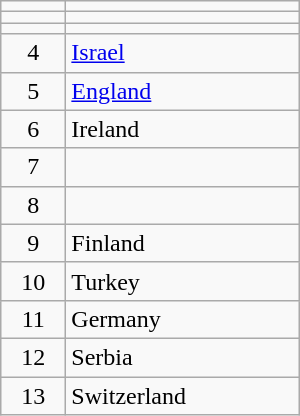<table class="wikitable" style="width:200px;">
<tr>
<td align=center></td>
<td></td>
</tr>
<tr>
<td align=center></td>
<td></td>
</tr>
<tr>
<td align=center></td>
<td></td>
</tr>
<tr>
<td align=center>4</td>
<td> <a href='#'>Israel</a></td>
</tr>
<tr>
<td align=center>5</td>
<td> <a href='#'>England</a></td>
</tr>
<tr>
<td align=center>6</td>
<td> Ireland</td>
</tr>
<tr>
<td align=center>7</td>
<td></td>
</tr>
<tr>
<td align=center>8</td>
<td></td>
</tr>
<tr>
<td align=center>9</td>
<td> Finland</td>
</tr>
<tr>
<td align=center>10</td>
<td> Turkey</td>
</tr>
<tr>
<td align=center>11</td>
<td> Germany</td>
</tr>
<tr>
<td align=center>12</td>
<td> Serbia</td>
</tr>
<tr>
<td align=center>13</td>
<td> Switzerland</td>
</tr>
</table>
